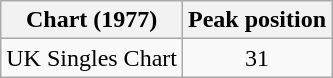<table class="wikitable">
<tr>
<th>Chart (1977)</th>
<th>Peak position</th>
</tr>
<tr>
<td>UK Singles Chart</td>
<td align="center">31</td>
</tr>
</table>
